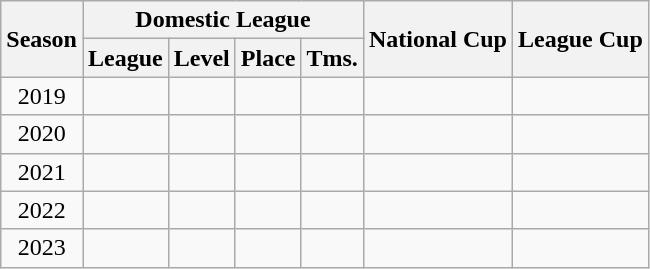<table class="wikitable" style="text-align:center;">
<tr style="background:#f0f6fa;">
<th rowspan="2">Season</th>
<th colspan="4">Domestic League</th>
<th rowspan="2">National Cup</th>
<th rowspan="2">League Cup</th>
</tr>
<tr>
<th>League</th>
<th>Level</th>
<th>Place</th>
<th>Tms.</th>
</tr>
<tr>
<td>2019</td>
<td></td>
<td></td>
<td></td>
<td></td>
<td></td>
<td></td>
</tr>
<tr>
<td>2020</td>
<td></td>
<td></td>
<td></td>
<td></td>
<td></td>
<td></td>
</tr>
<tr>
<td>2021</td>
<td></td>
<td></td>
<td></td>
<td></td>
<td></td>
<td></td>
</tr>
<tr>
<td>2022</td>
<td></td>
<td></td>
<td></td>
<td></td>
<td></td>
<td></td>
</tr>
<tr>
<td>2023</td>
<td></td>
<td></td>
<td></td>
<td></td>
<td></td>
<td></td>
</tr>
</table>
